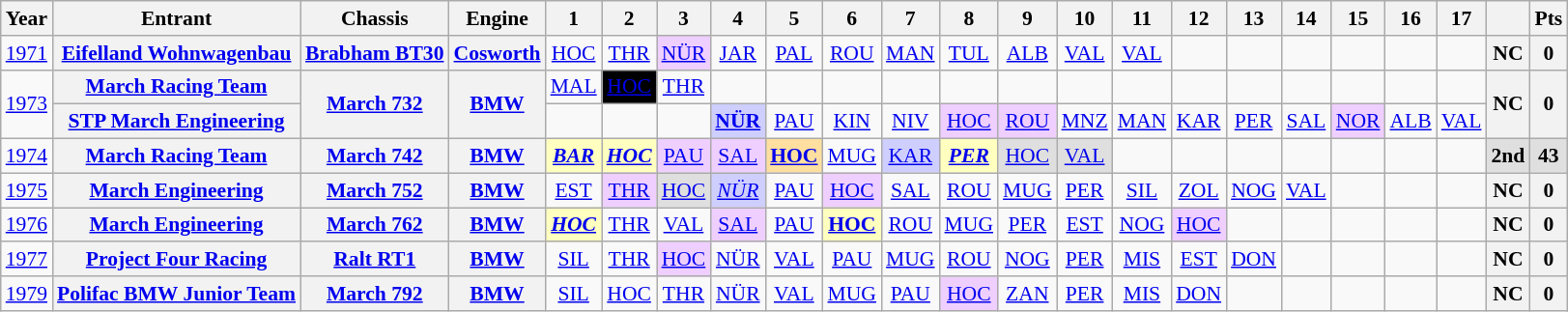<table class="wikitable" style="text-align:center; font-size:90%">
<tr>
<th>Year</th>
<th>Entrant</th>
<th>Chassis</th>
<th>Engine</th>
<th>1</th>
<th>2</th>
<th>3</th>
<th>4</th>
<th>5</th>
<th>6</th>
<th>7</th>
<th>8</th>
<th>9</th>
<th>10</th>
<th>11</th>
<th>12</th>
<th>13</th>
<th>14</th>
<th>15</th>
<th>16</th>
<th>17</th>
<th></th>
<th>Pts</th>
</tr>
<tr>
<td><a href='#'>1971</a></td>
<th><a href='#'>Eifelland Wohnwagenbau</a></th>
<th><a href='#'>Brabham BT30</a></th>
<th><a href='#'>Cosworth</a></th>
<td><a href='#'>HOC</a></td>
<td><a href='#'>THR</a></td>
<td style="background:#EFCFFF;"><a href='#'>NÜR</a><br></td>
<td><a href='#'>JAR</a></td>
<td><a href='#'>PAL</a></td>
<td><a href='#'>ROU</a></td>
<td><a href='#'>MAN</a></td>
<td><a href='#'>TUL</a></td>
<td><a href='#'>ALB</a></td>
<td><a href='#'>VAL</a></td>
<td><a href='#'>VAL</a></td>
<td></td>
<td></td>
<td></td>
<td></td>
<td></td>
<td></td>
<th>NC</th>
<th>0</th>
</tr>
<tr>
<td rowspan=2><a href='#'>1973</a></td>
<th><a href='#'>March Racing Team</a></th>
<th rowspan=2><a href='#'>March 732</a></th>
<th rowspan=2><a href='#'>BMW</a></th>
<td><a href='#'>MAL</a></td>
<td style="background:#000; color:#fff;"><a href='#'><span>HOC</span></a><br></td>
<td><a href='#'>THR</a></td>
<td></td>
<td></td>
<td></td>
<td></td>
<td></td>
<td></td>
<td></td>
<td></td>
<td></td>
<td></td>
<td></td>
<td></td>
<td></td>
<td></td>
<th rowspan=2>NC</th>
<th rowspan=2>0</th>
</tr>
<tr>
<th><a href='#'>STP March Engineering</a></th>
<td></td>
<td></td>
<td></td>
<td style="background:#CFCFFF;"><strong><a href='#'>NÜR</a></strong><br></td>
<td><a href='#'>PAU</a></td>
<td><a href='#'>KIN</a></td>
<td><a href='#'>NIV</a></td>
<td style="background:#EFCFFF;"><a href='#'>HOC</a><br></td>
<td style="background:#EFCFFF;"><a href='#'>ROU</a><br></td>
<td><a href='#'>MNZ</a></td>
<td><a href='#'>MAN</a></td>
<td><a href='#'>KAR</a></td>
<td><a href='#'>PER</a></td>
<td><a href='#'>SAL</a></td>
<td style="background:#EFCFFF;"><a href='#'>NOR</a><br></td>
<td><a href='#'>ALB</a></td>
<td><a href='#'>VAL</a></td>
</tr>
<tr>
<td><a href='#'>1974</a></td>
<th><a href='#'>March Racing Team</a></th>
<th><a href='#'>March 742</a></th>
<th><a href='#'>BMW</a></th>
<td style="background:#FFFFBF;"><strong><em><a href='#'>BAR</a></em></strong><br></td>
<td style="background:#FFFFBF;"><strong><em><a href='#'>HOC</a></em></strong><br></td>
<td style="background:#EFCFFF;"><a href='#'>PAU</a><br></td>
<td style="background:#EFCFFF;"><a href='#'>SAL</a><br></td>
<td style="background:#FFDF9F;"><strong><a href='#'>HOC</a></strong><br></td>
<td><a href='#'>MUG</a></td>
<td style="background:#CFCFFF;"><a href='#'>KAR</a><br></td>
<td style="background:#FFFFBF;"><strong><em><a href='#'>PER</a></em></strong><br></td>
<td style="background:#DFDFDF;"><a href='#'>HOC</a><br></td>
<td style="background:#DFDFDF;"><a href='#'>VAL</a><br></td>
<td></td>
<td></td>
<td></td>
<td></td>
<td></td>
<td></td>
<td></td>
<td style="background:#dfdfdf;"><strong>2nd</strong></td>
<td style="background:#dfdfdf;"><strong>43</strong></td>
</tr>
<tr>
<td><a href='#'>1975</a></td>
<th><a href='#'>March Engineering</a></th>
<th><a href='#'>March 752</a></th>
<th><a href='#'>BMW</a></th>
<td><a href='#'>EST</a></td>
<td style="background:#EFCFFF;"><a href='#'>THR</a><br></td>
<td style="background:#DFDFDF;"><a href='#'>HOC</a><br></td>
<td style="background:#CFCFFF;"><em><a href='#'>NÜR</a></em><br></td>
<td><a href='#'>PAU</a></td>
<td style="background:#EFCFFF;"><a href='#'>HOC</a><br></td>
<td><a href='#'>SAL</a></td>
<td><a href='#'>ROU</a></td>
<td><a href='#'>MUG</a></td>
<td><a href='#'>PER</a></td>
<td><a href='#'>SIL</a></td>
<td><a href='#'>ZOL</a></td>
<td><a href='#'>NOG</a></td>
<td><a href='#'>VAL</a></td>
<td></td>
<td></td>
<td></td>
<th>NC</th>
<th>0</th>
</tr>
<tr>
<td><a href='#'>1976</a></td>
<th><a href='#'>March Engineering</a></th>
<th><a href='#'>March 762</a></th>
<th><a href='#'>BMW</a></th>
<td style="background:#FFFFBF;"><strong><em><a href='#'>HOC</a></em></strong><br></td>
<td><a href='#'>THR</a></td>
<td><a href='#'>VAL</a></td>
<td style="background:#EFCFFF;"><a href='#'>SAL</a><br></td>
<td><a href='#'>PAU</a></td>
<td style="background:#FFFFBF;"><strong><a href='#'>HOC</a></strong><br></td>
<td><a href='#'>ROU</a></td>
<td><a href='#'>MUG</a></td>
<td><a href='#'>PER</a></td>
<td><a href='#'>EST</a></td>
<td><a href='#'>NOG</a></td>
<td style="background:#EFCFFF;"><a href='#'>HOC</a><br></td>
<td></td>
<td></td>
<td></td>
<td></td>
<td></td>
<th>NC</th>
<th>0</th>
</tr>
<tr>
<td><a href='#'>1977</a></td>
<th><a href='#'>Project Four Racing</a></th>
<th><a href='#'>Ralt RT1</a></th>
<th><a href='#'>BMW</a></th>
<td><a href='#'>SIL</a></td>
<td><a href='#'>THR</a></td>
<td style="background:#EFCFFF;"><a href='#'>HOC</a><br></td>
<td><a href='#'>NÜR</a></td>
<td><a href='#'>VAL</a></td>
<td><a href='#'>PAU</a></td>
<td><a href='#'>MUG</a></td>
<td><a href='#'>ROU</a></td>
<td><a href='#'>NOG</a></td>
<td><a href='#'>PER</a></td>
<td><a href='#'>MIS</a></td>
<td><a href='#'>EST</a></td>
<td><a href='#'>DON</a></td>
<td></td>
<td></td>
<td></td>
<td></td>
<th>NC</th>
<th>0</th>
</tr>
<tr>
<td><a href='#'>1979</a></td>
<th><a href='#'>Polifac BMW Junior Team</a></th>
<th><a href='#'>March 792</a></th>
<th><a href='#'>BMW</a></th>
<td><a href='#'>SIL</a></td>
<td><a href='#'>HOC</a></td>
<td><a href='#'>THR</a></td>
<td><a href='#'>NÜR</a></td>
<td><a href='#'>VAL</a></td>
<td><a href='#'>MUG</a></td>
<td><a href='#'>PAU</a></td>
<td style="background:#EFCFFF;"><a href='#'>HOC</a><br></td>
<td><a href='#'>ZAN</a></td>
<td><a href='#'>PER</a></td>
<td><a href='#'>MIS</a></td>
<td><a href='#'>DON</a></td>
<td></td>
<td></td>
<td></td>
<td></td>
<td></td>
<th>NC</th>
<th>0</th>
</tr>
</table>
